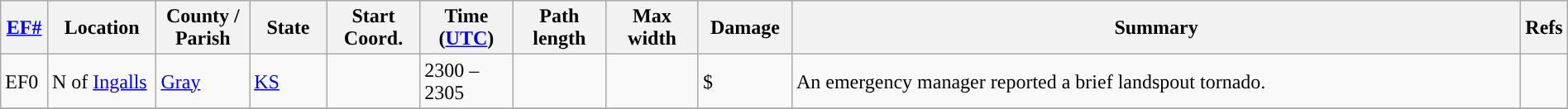<table class="wikitable sortable" style="width:100%;">
<tr>
<th scope="col" width="3%" align="center"><a href='#'>EF#</a></th>
<th scope="col" width="7%" align="center" class="unsortable">Location</th>
<th scope="col" width="6%" align="center" class="unsortable">County / Parish</th>
<th scope="col" width="5%" align="center">State</th>
<th scope="col" width="6%" align="center">Start Coord.</th>
<th scope="col" width="6%" align="center">Time (<a href='#'>UTC</a>)</th>
<th scope="col" width="6%" align="center">Path length</th>
<th scope="col" width="6%" align="center">Max width</th>
<th scope="col" width="6%" align="center">Damage</th>
<th scope="col" width="48%" class="unsortable" align="center">Summary</th>
<th scope="col" width="48%" class="unsortable" align="center">Refs</th>
</tr>
<tr>
<td>EF0</td>
<td>N of <a href='#'>Ingalls</a></td>
<td><a href='#'>Gray</a></td>
<td><a href='#'>KS</a></td>
<td></td>
<td>2300 – 2305</td>
<td></td>
<td></td>
<td>$</td>
<td>An emergency manager reported a brief landspout tornado.</td>
<td></td>
</tr>
<tr>
</tr>
</table>
